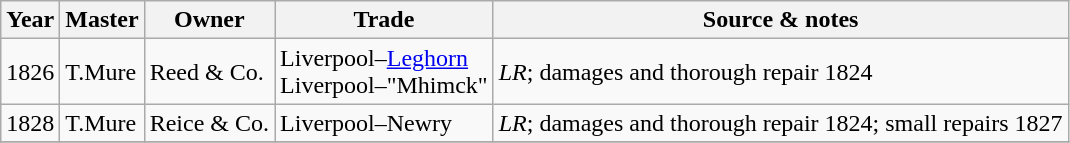<table class=" wikitable">
<tr>
<th>Year</th>
<th>Master</th>
<th>Owner</th>
<th>Trade</th>
<th>Source &  notes</th>
</tr>
<tr>
<td>1826</td>
<td>T.Mure</td>
<td>Reed & Co.</td>
<td>Liverpool–<a href='#'>Leghorn</a><br>Liverpool–"Mhimck"</td>
<td><em>LR</em>; damages and thorough repair 1824</td>
</tr>
<tr>
<td>1828</td>
<td>T.Mure</td>
<td>Reice & Co.</td>
<td>Liverpool–Newry</td>
<td><em>LR</em>; damages and thorough repair 1824; small repairs 1827</td>
</tr>
<tr>
</tr>
</table>
